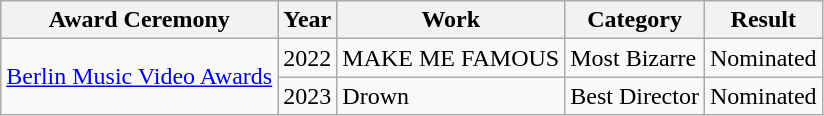<table class="wikitable">
<tr>
<th>Award Ceremony</th>
<th>Year</th>
<th>Work</th>
<th>Category</th>
<th>Result</th>
</tr>
<tr>
<td rowspan="2"><a href='#'>Berlin Music Video Awards</a></td>
<td>2022</td>
<td>MAKE ME FAMOUS</td>
<td>Most Bizarre</td>
<td>Nominated</td>
</tr>
<tr>
<td>2023</td>
<td>Drown</td>
<td>Best Director</td>
<td>Nominated</td>
</tr>
</table>
